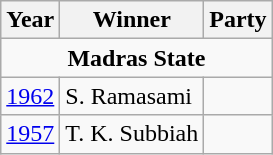<table class="wikitable sortable">
<tr>
<th>Year</th>
<th>Winner</th>
<th colspan="2">Party</th>
</tr>
<tr>
<td style="text-align: center;" colspan="4"><strong>Madras State</strong></td>
</tr>
<tr>
<td><a href='#'>1962</a></td>
<td>S. Ramasami</td>
<td></td>
</tr>
<tr>
<td><a href='#'>1957</a></td>
<td>T. K. Subbiah</td>
<td></td>
</tr>
</table>
